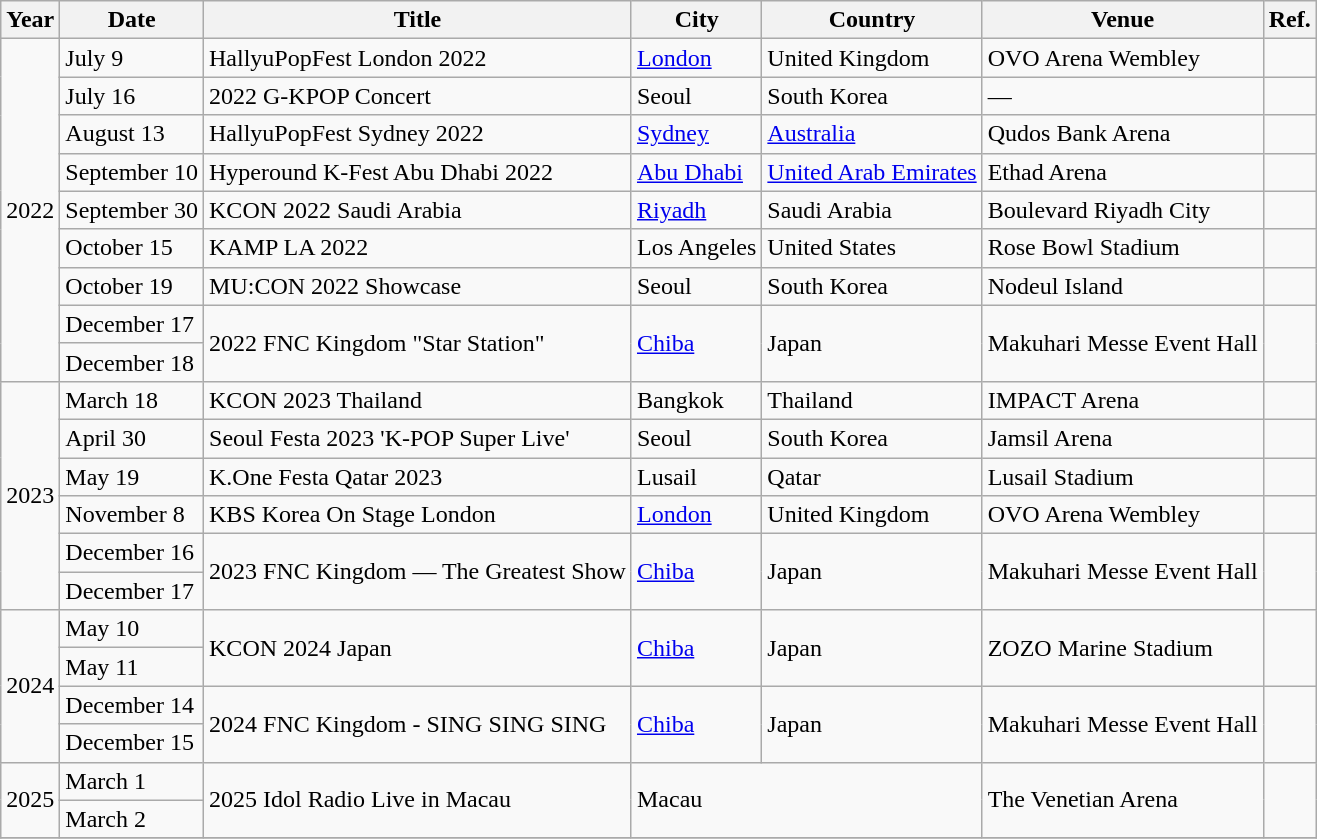<table class="wikitable">
<tr>
<th>Year</th>
<th>Date</th>
<th>Title</th>
<th>City</th>
<th>Country</th>
<th>Venue</th>
<th>Ref.</th>
</tr>
<tr>
<td rowspan="9">2022</td>
<td>July 9</td>
<td>HallyuPopFest London 2022</td>
<td><a href='#'>London</a></td>
<td>United Kingdom</td>
<td>OVO Arena Wembley</td>
<td></td>
</tr>
<tr>
<td>July 16</td>
<td>2022 G-KPOP Concert</td>
<td>Seoul</td>
<td>South Korea</td>
<td>—</td>
<td></td>
</tr>
<tr>
<td>August 13</td>
<td>HallyuPopFest Sydney 2022</td>
<td><a href='#'>Sydney</a></td>
<td><a href='#'>Australia</a></td>
<td>Qudos Bank Arena</td>
<td></td>
</tr>
<tr>
<td>September 10</td>
<td>Hyperound K-Fest Abu Dhabi 2022</td>
<td><a href='#'>Abu Dhabi</a></td>
<td><a href='#'>United Arab Emirates</a></td>
<td>Ethad Arena</td>
<td></td>
</tr>
<tr>
<td>September 30</td>
<td>KCON 2022 Saudi Arabia</td>
<td><a href='#'>Riyadh</a></td>
<td>Saudi Arabia</td>
<td>Boulevard Riyadh City</td>
<td></td>
</tr>
<tr>
<td>October 15</td>
<td>KAMP LA 2022</td>
<td>Los Angeles</td>
<td>United States</td>
<td>Rose Bowl Stadium</td>
<td></td>
</tr>
<tr>
<td>October 19</td>
<td>MU:CON 2022 Showcase</td>
<td>Seoul</td>
<td>South Korea</td>
<td>Nodeul Island</td>
<td></td>
</tr>
<tr>
<td>December 17</td>
<td rowspan="2">2022 FNC Kingdom "Star Station"</td>
<td rowspan="2"><a href='#'>Chiba</a></td>
<td rowspan="2">Japan</td>
<td rowspan="2">Makuhari Messe Event Hall</td>
<td rowspan="2"></td>
</tr>
<tr>
<td>December 18</td>
</tr>
<tr>
<td rowspan="6">2023</td>
<td>March 18</td>
<td>KCON 2023 Thailand</td>
<td>Bangkok</td>
<td>Thailand</td>
<td>IMPACT Arena</td>
<td></td>
</tr>
<tr>
<td>April 30</td>
<td>Seoul Festa 2023 'K-POP Super Live'</td>
<td>Seoul</td>
<td>South Korea</td>
<td>Jamsil Arena</td>
<td></td>
</tr>
<tr>
<td>May 19</td>
<td>K.One Festa Qatar 2023</td>
<td>Lusail</td>
<td>Qatar</td>
<td>Lusail Stadium</td>
<td></td>
</tr>
<tr>
<td>November 8</td>
<td>KBS Korea On Stage London</td>
<td><a href='#'>London</a></td>
<td>United Kingdom</td>
<td>OVO Arena Wembley</td>
<td></td>
</tr>
<tr>
<td>December 16</td>
<td rowspan="2">2023 FNC Kingdom — The Greatest Show</td>
<td rowspan="2"><a href='#'>Chiba</a></td>
<td rowspan="2">Japan</td>
<td rowspan="2">Makuhari Messe Event Hall</td>
<td rowspan="2"></td>
</tr>
<tr>
<td>December 17</td>
</tr>
<tr>
<td rowspan="4">2024</td>
<td>May 10</td>
<td rowspan="2">KCON 2024 Japan</td>
<td rowspan="2"><a href='#'>Chiba</a></td>
<td rowspan="2">Japan</td>
<td rowspan="2">ZOZO Marine Stadium</td>
<td rowspan="2"></td>
</tr>
<tr>
<td>May 11</td>
</tr>
<tr>
<td>December 14</td>
<td rowspan="2">2024 FNC Kingdom - SING SING SING</td>
<td rowspan="2"><a href='#'>Chiba</a></td>
<td rowspan="2">Japan</td>
<td rowspan="2">Makuhari Messe Event Hall</td>
<td rowspan="2"></td>
</tr>
<tr>
<td>December 15</td>
</tr>
<tr>
<td rowspan="2">2025</td>
<td>March 1</td>
<td rowspan="2">2025 Idol Radio Live in Macau</td>
<td rowspan="2"colspan="2">Macau</td>
<td rowspan="2">The Venetian Arena</td>
<td rowspan="2"></td>
</tr>
<tr>
<td>March 2</td>
</tr>
<tr>
</tr>
</table>
